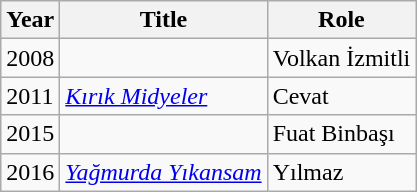<table class="wikitable">
<tr>
<th>Year</th>
<th>Title</th>
<th>Role</th>
</tr>
<tr>
<td>2008</td>
<td><em></em></td>
<td>Volkan İzmitli</td>
</tr>
<tr>
<td>2011</td>
<td><em><a href='#'>Kırık Midyeler</a></em></td>
<td>Cevat</td>
</tr>
<tr>
<td>2015</td>
<td><em></em></td>
<td>Fuat Binbaşı</td>
</tr>
<tr>
<td>2016</td>
<td><em><a href='#'>Yağmurda Yıkansam</a></em></td>
<td>Yılmaz</td>
</tr>
</table>
